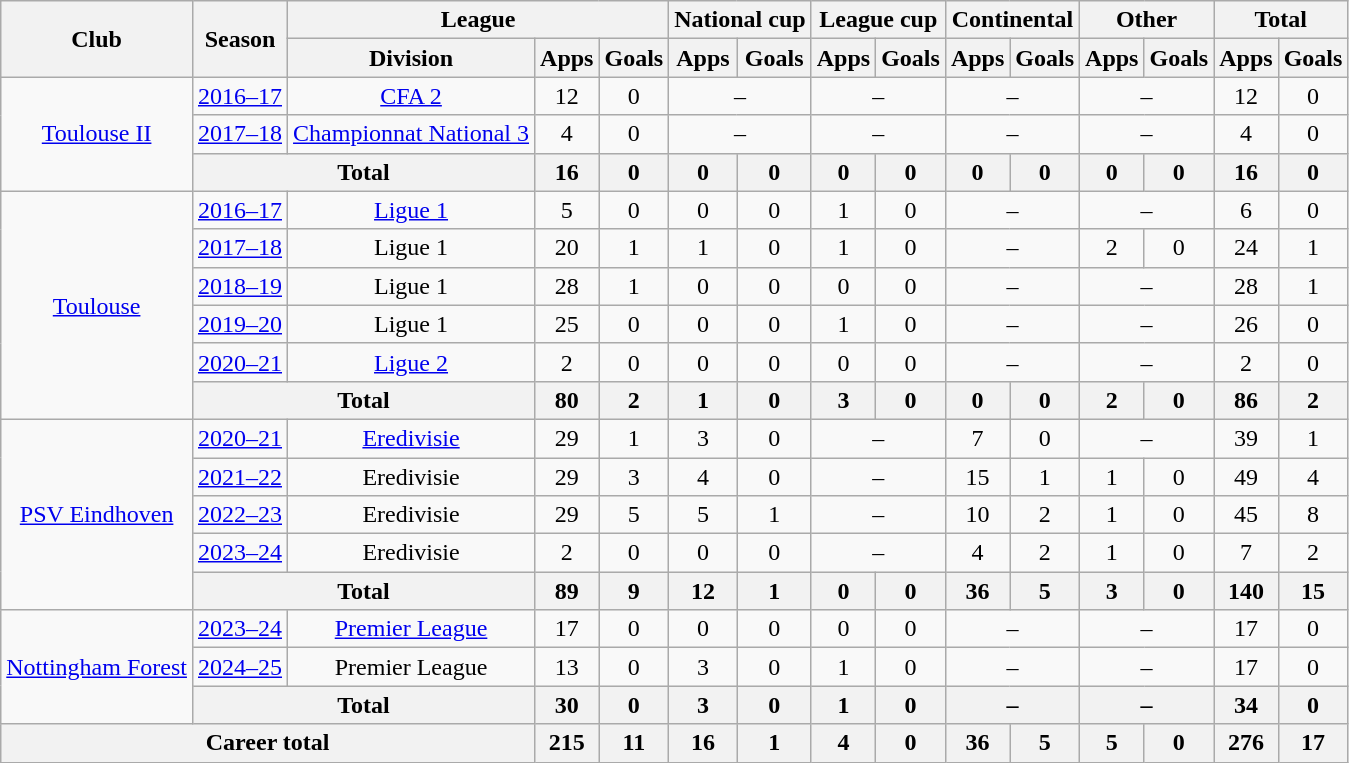<table class="wikitable" style="text-align:center">
<tr>
<th rowspan="2">Club</th>
<th rowspan="2">Season</th>
<th colspan="3">League</th>
<th colspan="2">National cup</th>
<th colspan="2">League cup</th>
<th colspan="2">Continental</th>
<th colspan="2">Other</th>
<th colspan="2">Total</th>
</tr>
<tr>
<th>Division</th>
<th>Apps</th>
<th>Goals</th>
<th>Apps</th>
<th>Goals</th>
<th>Apps</th>
<th>Goals</th>
<th>Apps</th>
<th>Goals</th>
<th>Apps</th>
<th>Goals</th>
<th>Apps</th>
<th>Goals</th>
</tr>
<tr>
<td rowspan="3"><a href='#'>Toulouse II</a></td>
<td><a href='#'>2016–17</a></td>
<td><a href='#'>CFA 2</a></td>
<td>12</td>
<td>0</td>
<td colspan="2">–</td>
<td colspan="2">–</td>
<td colspan="2">–</td>
<td colspan="2">–</td>
<td>12</td>
<td>0</td>
</tr>
<tr>
<td><a href='#'>2017–18</a></td>
<td><a href='#'>Championnat National 3</a></td>
<td>4</td>
<td>0</td>
<td colspan="2">–</td>
<td colspan="2">–</td>
<td colspan="2">–</td>
<td colspan="2">–</td>
<td>4</td>
<td>0</td>
</tr>
<tr>
<th colspan="2">Total</th>
<th>16</th>
<th>0</th>
<th>0</th>
<th>0</th>
<th>0</th>
<th>0</th>
<th>0</th>
<th>0</th>
<th>0</th>
<th>0</th>
<th>16</th>
<th>0</th>
</tr>
<tr>
<td rowspan="6"><a href='#'>Toulouse</a></td>
<td><a href='#'>2016–17</a></td>
<td><a href='#'>Ligue 1</a></td>
<td>5</td>
<td>0</td>
<td>0</td>
<td>0</td>
<td>1</td>
<td>0</td>
<td colspan="2">–</td>
<td colspan="2">–</td>
<td>6</td>
<td>0</td>
</tr>
<tr>
<td><a href='#'>2017–18</a></td>
<td>Ligue 1</td>
<td>20</td>
<td>1</td>
<td>1</td>
<td>0</td>
<td>1</td>
<td>0</td>
<td colspan="2">–</td>
<td>2</td>
<td>0</td>
<td>24</td>
<td>1</td>
</tr>
<tr>
<td><a href='#'>2018–19</a></td>
<td>Ligue 1</td>
<td>28</td>
<td>1</td>
<td>0</td>
<td>0</td>
<td>0</td>
<td>0</td>
<td colspan="2">–</td>
<td colspan="2">–</td>
<td>28</td>
<td>1</td>
</tr>
<tr>
<td><a href='#'>2019–20</a></td>
<td>Ligue 1</td>
<td>25</td>
<td>0</td>
<td>0</td>
<td>0</td>
<td>1</td>
<td>0</td>
<td colspan="2">–</td>
<td colspan="2">–</td>
<td>26</td>
<td>0</td>
</tr>
<tr>
<td><a href='#'>2020–21</a></td>
<td><a href='#'>Ligue 2</a></td>
<td>2</td>
<td>0</td>
<td>0</td>
<td>0</td>
<td>0</td>
<td>0</td>
<td colspan="2">–</td>
<td colspan="2">–</td>
<td>2</td>
<td>0</td>
</tr>
<tr>
<th colspan="2">Total</th>
<th>80</th>
<th>2</th>
<th>1</th>
<th>0</th>
<th>3</th>
<th>0</th>
<th>0</th>
<th>0</th>
<th>2</th>
<th>0</th>
<th>86</th>
<th>2</th>
</tr>
<tr>
<td rowspan="5"><a href='#'>PSV Eindhoven</a></td>
<td><a href='#'>2020–21</a></td>
<td><a href='#'>Eredivisie</a></td>
<td>29</td>
<td>1</td>
<td>3</td>
<td>0</td>
<td colspan="2">–</td>
<td>7</td>
<td>0</td>
<td colspan="2">–</td>
<td>39</td>
<td>1</td>
</tr>
<tr>
<td><a href='#'>2021–22</a></td>
<td>Eredivisie</td>
<td>29</td>
<td>3</td>
<td>4</td>
<td>0</td>
<td colspan="2">–</td>
<td>15</td>
<td>1</td>
<td>1</td>
<td>0</td>
<td>49</td>
<td>4</td>
</tr>
<tr>
<td><a href='#'>2022–23</a></td>
<td>Eredivisie</td>
<td>29</td>
<td>5</td>
<td>5</td>
<td>1</td>
<td colspan="2">–</td>
<td>10</td>
<td>2</td>
<td>1</td>
<td>0</td>
<td>45</td>
<td>8</td>
</tr>
<tr>
<td><a href='#'>2023–24</a></td>
<td>Eredivisie</td>
<td>2</td>
<td>0</td>
<td>0</td>
<td>0</td>
<td colspan="2">–</td>
<td>4</td>
<td>2</td>
<td>1</td>
<td>0</td>
<td>7</td>
<td>2</td>
</tr>
<tr>
<th colspan="2">Total</th>
<th>89</th>
<th>9</th>
<th>12</th>
<th>1</th>
<th>0</th>
<th>0</th>
<th>36</th>
<th>5</th>
<th>3</th>
<th>0</th>
<th>140</th>
<th>15</th>
</tr>
<tr>
<td rowspan="3"><a href='#'>Nottingham Forest</a></td>
<td><a href='#'>2023–24</a></td>
<td><a href='#'>Premier League</a></td>
<td>17</td>
<td>0</td>
<td>0</td>
<td>0</td>
<td>0</td>
<td>0</td>
<td colspan="2">–</td>
<td colspan="2">–</td>
<td>17</td>
<td>0</td>
</tr>
<tr>
<td><a href='#'>2024–25</a></td>
<td>Premier League</td>
<td>13</td>
<td>0</td>
<td>3</td>
<td>0</td>
<td>1</td>
<td>0</td>
<td colspan="2">–</td>
<td colspan="2">–</td>
<td>17</td>
<td>0</td>
</tr>
<tr>
<th colspan="2">Total</th>
<th>30</th>
<th>0</th>
<th>3</th>
<th>0</th>
<th>1</th>
<th>0</th>
<th colspan="2">–</th>
<th colspan="2">–</th>
<th>34</th>
<th>0</th>
</tr>
<tr>
<th colspan="3">Career total</th>
<th>215</th>
<th>11</th>
<th>16</th>
<th>1</th>
<th>4</th>
<th>0</th>
<th>36</th>
<th>5</th>
<th>5</th>
<th>0</th>
<th>276</th>
<th>17</th>
</tr>
</table>
